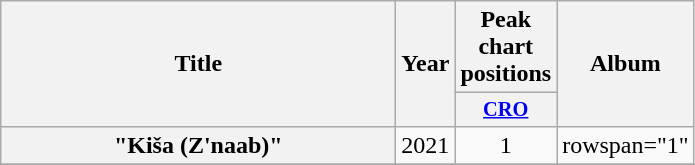<table class="wikitable plainrowheaders" style="text-align:center;">
<tr>
<th scope="col" rowspan="2" style="width:16em;">Title</th>
<th scope="col" rowspan="2" style="width:1em;">Year</th>
<th scope="col" colspan="1">Peak chart positions</th>
<th scope="col" rowspan="2">Album</th>
</tr>
<tr>
<th scope="col" style="width:3em;font-size:85%;"><a href='#'>CRO</a><br></th>
</tr>
<tr>
<th scope="row">"Kiša (Z'naab)"</th>
<td>2021</td>
<td>1</td>
<td>rowspan="1" </td>
</tr>
<tr>
</tr>
</table>
